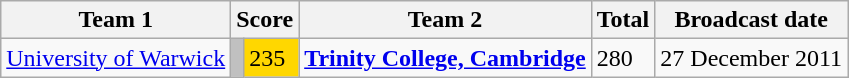<table class="wikitable">
<tr>
<th>Team 1</th>
<th colspan=2>Score</th>
<th>Team 2</th>
<th>Total</th>
<th>Broadcast date</th>
</tr>
<tr>
<td><a href='#'>University of Warwick</a></td>
<td style="background:silver"></td>
<td style="background:gold">235</td>
<td><strong><a href='#'>Trinity College, Cambridge</a></strong></td>
<td>280</td>
<td>27 December 2011</td>
</tr>
</table>
